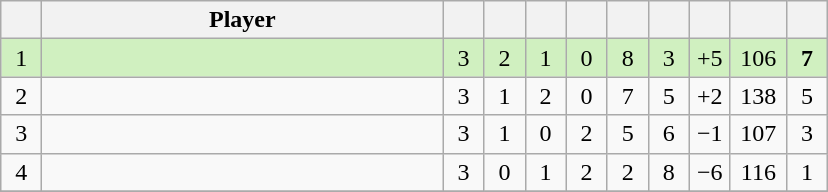<table class="wikitable" style="text-align:center;">
<tr>
<th width=20></th>
<th width=260>Player</th>
<th width=20></th>
<th width=20></th>
<th width=20></th>
<th width=20></th>
<th width=20></th>
<th width=20></th>
<th width=20></th>
<th width=30></th>
<th width=20></th>
</tr>
<tr style="background:#D0F0C0;">
<td>1</td>
<td align=left> <small></small></td>
<td>3</td>
<td>2</td>
<td>1</td>
<td>0</td>
<td>8</td>
<td>3</td>
<td>+5</td>
<td>106</td>
<td><strong>7</strong></td>
</tr>
<tr>
<td>2</td>
<td align=left> <small></small></td>
<td>3</td>
<td>1</td>
<td>2</td>
<td>0</td>
<td>7</td>
<td>5</td>
<td>+2</td>
<td>138</td>
<td>5</td>
</tr>
<tr>
<td>3</td>
<td align=left> <small></small></td>
<td>3</td>
<td>1</td>
<td>0</td>
<td>2</td>
<td>5</td>
<td>6</td>
<td>−1</td>
<td>107</td>
<td>3</td>
</tr>
<tr>
<td>4</td>
<td align=left> <small></small></td>
<td>3</td>
<td>0</td>
<td>1</td>
<td>2</td>
<td>2</td>
<td>8</td>
<td>−6</td>
<td>116</td>
<td>1</td>
</tr>
<tr>
</tr>
</table>
